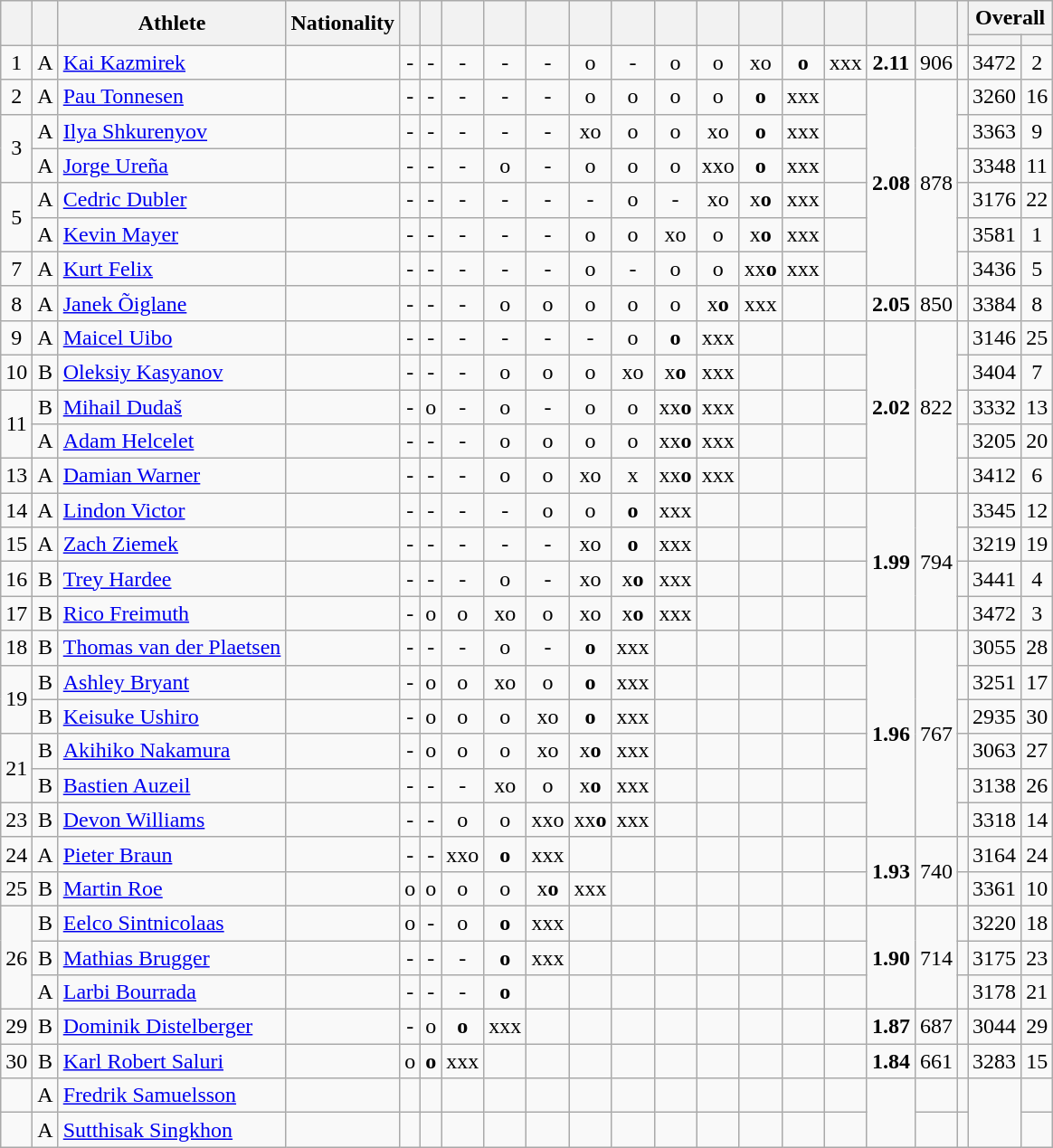<table class="wikitable sortable sort-under" style="text-align:center">
<tr>
<th rowspan=2></th>
<th rowspan=2></th>
<th rowspan=2>Athlete</th>
<th rowspan=2>Nationality</th>
<th rowspan=2></th>
<th rowspan=2></th>
<th rowspan=2></th>
<th rowspan=2></th>
<th rowspan=2></th>
<th rowspan=2></th>
<th rowspan=2></th>
<th rowspan=2></th>
<th rowspan=2></th>
<th rowspan=2></th>
<th rowspan=2></th>
<th rowspan=2></th>
<th rowspan=2></th>
<th rowspan=2></th>
<th rowspan=2></th>
<th colspan=2>Overall</th>
</tr>
<tr>
<th></th>
<th></th>
</tr>
<tr>
<td>1</td>
<td>A</td>
<td align=left><a href='#'>Kai Kazmirek</a></td>
<td align=left></td>
<td>-</td>
<td>-</td>
<td>-</td>
<td>-</td>
<td>-</td>
<td>o</td>
<td>-</td>
<td>o</td>
<td>o</td>
<td>xo</td>
<td><strong>o</strong></td>
<td>xxx</td>
<td><strong>2.11</strong></td>
<td>906</td>
<td></td>
<td>3472</td>
<td>2</td>
</tr>
<tr>
<td>2</td>
<td>A</td>
<td align=left><a href='#'>Pau Tonnesen</a></td>
<td align=left></td>
<td>-</td>
<td>-</td>
<td>-</td>
<td>-</td>
<td>-</td>
<td>o</td>
<td>o</td>
<td>o</td>
<td>o</td>
<td><strong>o</strong></td>
<td>xxx</td>
<td></td>
<td rowspan=6><strong>2.08</strong></td>
<td rowspan=6>878</td>
<td></td>
<td>3260</td>
<td>16</td>
</tr>
<tr>
<td rowspan=2>3</td>
<td>A</td>
<td align=left><a href='#'>Ilya Shkurenyov</a></td>
<td align=left></td>
<td>-</td>
<td>-</td>
<td>-</td>
<td>-</td>
<td>-</td>
<td>xo</td>
<td>o</td>
<td>o</td>
<td>xo</td>
<td><strong>o</strong></td>
<td>xxx</td>
<td></td>
<td></td>
<td>3363</td>
<td>9</td>
</tr>
<tr>
<td>A</td>
<td align=left><a href='#'>Jorge Ureña</a></td>
<td align=left></td>
<td>-</td>
<td>-</td>
<td>-</td>
<td>o</td>
<td>-</td>
<td>o</td>
<td>o</td>
<td>o</td>
<td>xxo</td>
<td><strong>o</strong></td>
<td>xxx</td>
<td></td>
<td></td>
<td>3348</td>
<td>11</td>
</tr>
<tr>
<td rowspan=2>5</td>
<td>A</td>
<td align=left><a href='#'>Cedric Dubler</a></td>
<td align=left></td>
<td>-</td>
<td>-</td>
<td>-</td>
<td>-</td>
<td>-</td>
<td>-</td>
<td>o</td>
<td>-</td>
<td>xo</td>
<td>x<strong>o</strong></td>
<td>xxx</td>
<td></td>
<td></td>
<td>3176</td>
<td>22</td>
</tr>
<tr>
<td>A</td>
<td align=left><a href='#'>Kevin Mayer</a></td>
<td align=left></td>
<td>-</td>
<td>-</td>
<td>-</td>
<td>-</td>
<td>-</td>
<td>o</td>
<td>o</td>
<td>xo</td>
<td>o</td>
<td>x<strong>o</strong></td>
<td>xxx</td>
<td></td>
<td></td>
<td>3581</td>
<td>1</td>
</tr>
<tr>
<td>7</td>
<td>A</td>
<td align=left><a href='#'>Kurt Felix</a></td>
<td align=left></td>
<td>-</td>
<td>-</td>
<td>-</td>
<td>-</td>
<td>-</td>
<td>o</td>
<td>-</td>
<td>o</td>
<td>o</td>
<td>xx<strong>o</strong></td>
<td>xxx</td>
<td></td>
<td></td>
<td>3436</td>
<td>5</td>
</tr>
<tr>
<td>8</td>
<td>A</td>
<td align=left><a href='#'>Janek Õiglane</a></td>
<td align=left></td>
<td>-</td>
<td>-</td>
<td>-</td>
<td>o</td>
<td>o</td>
<td>o</td>
<td>o</td>
<td>o</td>
<td>x<strong>o</strong></td>
<td>xxx</td>
<td></td>
<td></td>
<td><strong>2.05</strong></td>
<td>850</td>
<td></td>
<td>3384</td>
<td>8</td>
</tr>
<tr>
<td>9</td>
<td>A</td>
<td align=left><a href='#'>Maicel Uibo</a></td>
<td align=left></td>
<td>-</td>
<td>-</td>
<td>-</td>
<td>-</td>
<td>-</td>
<td>-</td>
<td>o</td>
<td><strong>o</strong></td>
<td>xxx</td>
<td></td>
<td></td>
<td></td>
<td rowspan=5><strong>2.02</strong></td>
<td rowspan=5>822</td>
<td></td>
<td>3146</td>
<td>25</td>
</tr>
<tr>
<td>10</td>
<td>B</td>
<td align=left><a href='#'>Oleksiy Kasyanov</a></td>
<td align=left></td>
<td>-</td>
<td>-</td>
<td>-</td>
<td>o</td>
<td>o</td>
<td>o</td>
<td>xo</td>
<td>x<strong>o</strong></td>
<td>xxx</td>
<td></td>
<td></td>
<td></td>
<td></td>
<td>3404</td>
<td>7</td>
</tr>
<tr>
<td rowspan=2>11</td>
<td>B</td>
<td align=left><a href='#'>Mihail Dudaš</a></td>
<td align=left></td>
<td>-</td>
<td>o</td>
<td>-</td>
<td>o</td>
<td>-</td>
<td>o</td>
<td>o</td>
<td>xx<strong>o</strong></td>
<td>xxx</td>
<td></td>
<td></td>
<td></td>
<td></td>
<td>3332</td>
<td>13</td>
</tr>
<tr>
<td>A</td>
<td align=left><a href='#'>Adam Helcelet</a></td>
<td align=left></td>
<td>-</td>
<td>-</td>
<td>-</td>
<td>o</td>
<td>o</td>
<td>o</td>
<td>o</td>
<td>xx<strong>o</strong></td>
<td>xxx</td>
<td></td>
<td></td>
<td></td>
<td></td>
<td>3205</td>
<td>20</td>
</tr>
<tr>
<td>13</td>
<td>A</td>
<td align=left><a href='#'>Damian Warner</a></td>
<td align=left></td>
<td>-</td>
<td>-</td>
<td>-</td>
<td>o</td>
<td>o</td>
<td>xo</td>
<td>x</td>
<td>xx<strong>o</strong></td>
<td>xxx</td>
<td></td>
<td></td>
<td></td>
<td></td>
<td>3412</td>
<td>6</td>
</tr>
<tr>
<td>14</td>
<td>A</td>
<td align=left><a href='#'>Lindon Victor</a></td>
<td align=left></td>
<td>-</td>
<td>-</td>
<td>-</td>
<td>-</td>
<td>o</td>
<td>o</td>
<td><strong>o</strong></td>
<td>xxx</td>
<td></td>
<td></td>
<td></td>
<td></td>
<td rowspan=4><strong>1.99</strong></td>
<td rowspan=4>794</td>
<td></td>
<td>3345</td>
<td>12</td>
</tr>
<tr>
<td>15</td>
<td>A</td>
<td align=left><a href='#'>Zach Ziemek</a></td>
<td align=left></td>
<td>-</td>
<td>-</td>
<td>-</td>
<td>-</td>
<td>-</td>
<td>xo</td>
<td><strong>o</strong></td>
<td>xxx</td>
<td></td>
<td></td>
<td></td>
<td></td>
<td></td>
<td>3219</td>
<td>19</td>
</tr>
<tr>
<td>16</td>
<td>B</td>
<td align=left><a href='#'>Trey Hardee</a></td>
<td align=left></td>
<td>-</td>
<td>-</td>
<td>-</td>
<td>o</td>
<td>-</td>
<td>xo</td>
<td>x<strong>o</strong></td>
<td>xxx</td>
<td></td>
<td></td>
<td></td>
<td></td>
<td></td>
<td>3441</td>
<td>4</td>
</tr>
<tr>
<td>17</td>
<td>B</td>
<td align=left><a href='#'>Rico Freimuth</a></td>
<td align=left></td>
<td>-</td>
<td>o</td>
<td>o</td>
<td>xo</td>
<td>o</td>
<td>xo</td>
<td>x<strong>o</strong></td>
<td>xxx</td>
<td></td>
<td></td>
<td></td>
<td></td>
<td></td>
<td>3472</td>
<td>3</td>
</tr>
<tr>
<td>18</td>
<td>B</td>
<td align=left><a href='#'>Thomas van der Plaetsen</a></td>
<td align=left></td>
<td>-</td>
<td>-</td>
<td>-</td>
<td>o</td>
<td>-</td>
<td><strong>o</strong></td>
<td>xxx</td>
<td></td>
<td></td>
<td></td>
<td></td>
<td></td>
<td rowspan=6><strong>1.96</strong></td>
<td rowspan=6>767</td>
<td></td>
<td>3055</td>
<td>28</td>
</tr>
<tr>
<td rowspan=2>19</td>
<td>B</td>
<td align=left><a href='#'>Ashley Bryant</a></td>
<td align=left></td>
<td>-</td>
<td>o</td>
<td>o</td>
<td>xo</td>
<td>o</td>
<td><strong>o</strong></td>
<td>xxx</td>
<td></td>
<td></td>
<td></td>
<td></td>
<td></td>
<td></td>
<td>3251</td>
<td>17</td>
</tr>
<tr>
<td>B</td>
<td align=left><a href='#'>Keisuke Ushiro</a></td>
<td align=left></td>
<td>-</td>
<td>o</td>
<td>o</td>
<td>o</td>
<td>xo</td>
<td><strong>o</strong></td>
<td>xxx</td>
<td></td>
<td></td>
<td></td>
<td></td>
<td></td>
<td></td>
<td>2935</td>
<td>30</td>
</tr>
<tr>
<td rowspan=2>21</td>
<td>B</td>
<td align=left><a href='#'>Akihiko Nakamura</a></td>
<td align=left></td>
<td>-</td>
<td>o</td>
<td>o</td>
<td>o</td>
<td>xo</td>
<td>x<strong>o</strong></td>
<td>xxx</td>
<td></td>
<td></td>
<td></td>
<td></td>
<td></td>
<td></td>
<td>3063</td>
<td>27</td>
</tr>
<tr>
<td>B</td>
<td align=left><a href='#'>Bastien Auzeil</a></td>
<td align=left></td>
<td>-</td>
<td>-</td>
<td>-</td>
<td>xo</td>
<td>o</td>
<td>x<strong>o</strong></td>
<td>xxx</td>
<td></td>
<td></td>
<td></td>
<td></td>
<td></td>
<td></td>
<td>3138</td>
<td>26</td>
</tr>
<tr>
<td>23</td>
<td>B</td>
<td align=left><a href='#'>Devon Williams</a></td>
<td align=left></td>
<td>-</td>
<td>-</td>
<td>o</td>
<td>o</td>
<td>xxo</td>
<td>xx<strong>o</strong></td>
<td>xxx</td>
<td></td>
<td></td>
<td></td>
<td></td>
<td></td>
<td></td>
<td>3318</td>
<td>14</td>
</tr>
<tr>
<td>24</td>
<td>A</td>
<td align=left><a href='#'>Pieter Braun</a></td>
<td align=left></td>
<td>-</td>
<td>-</td>
<td>xxo</td>
<td><strong>o</strong></td>
<td>xxx</td>
<td></td>
<td></td>
<td></td>
<td></td>
<td></td>
<td></td>
<td></td>
<td rowspan=2><strong>1.93</strong></td>
<td rowspan=2>740</td>
<td></td>
<td>3164</td>
<td>24</td>
</tr>
<tr>
<td>25</td>
<td>B</td>
<td align=left><a href='#'>Martin Roe</a></td>
<td align=left></td>
<td>o</td>
<td>o</td>
<td>o</td>
<td>o</td>
<td>x<strong>o</strong></td>
<td>xxx</td>
<td></td>
<td></td>
<td></td>
<td></td>
<td></td>
<td></td>
<td></td>
<td>3361</td>
<td>10</td>
</tr>
<tr>
<td rowspan=3>26</td>
<td>B</td>
<td align=left><a href='#'>Eelco Sintnicolaas</a></td>
<td align=left></td>
<td>o</td>
<td>-</td>
<td>o</td>
<td><strong>o</strong></td>
<td>xxx</td>
<td></td>
<td></td>
<td></td>
<td></td>
<td></td>
<td></td>
<td></td>
<td rowspan=3><strong>1.90</strong></td>
<td rowspan=3>714</td>
<td></td>
<td>3220</td>
<td>18</td>
</tr>
<tr>
<td>B</td>
<td align=left><a href='#'>Mathias Brugger</a></td>
<td align=left></td>
<td>-</td>
<td>-</td>
<td>-</td>
<td><strong>o</strong></td>
<td>xxx</td>
<td></td>
<td></td>
<td></td>
<td></td>
<td></td>
<td></td>
<td></td>
<td></td>
<td>3175</td>
<td>23</td>
</tr>
<tr>
<td>A</td>
<td align=left><a href='#'>Larbi Bourrada</a></td>
<td align=left></td>
<td>-</td>
<td>-</td>
<td>-</td>
<td><strong>o</strong></td>
<td></td>
<td></td>
<td></td>
<td></td>
<td></td>
<td></td>
<td></td>
<td></td>
<td></td>
<td>3178</td>
<td>21</td>
</tr>
<tr>
<td>29</td>
<td>B</td>
<td align=left><a href='#'>Dominik Distelberger</a></td>
<td align=left></td>
<td>-</td>
<td>o</td>
<td><strong>o</strong></td>
<td>xxx</td>
<td></td>
<td></td>
<td></td>
<td></td>
<td></td>
<td></td>
<td></td>
<td></td>
<td><strong>1.87</strong></td>
<td>687</td>
<td></td>
<td>3044</td>
<td>29</td>
</tr>
<tr>
<td>30</td>
<td>B</td>
<td align=left><a href='#'>Karl Robert Saluri</a></td>
<td align=left></td>
<td>o</td>
<td><strong>o</strong></td>
<td>xxx</td>
<td></td>
<td></td>
<td></td>
<td></td>
<td></td>
<td></td>
<td></td>
<td></td>
<td></td>
<td><strong>1.84</strong></td>
<td>661</td>
<td></td>
<td>3283</td>
<td>15</td>
</tr>
<tr>
<td></td>
<td>A</td>
<td align=left><a href='#'>Fredrik Samuelsson</a></td>
<td align=left></td>
<td></td>
<td></td>
<td></td>
<td></td>
<td></td>
<td></td>
<td></td>
<td></td>
<td></td>
<td></td>
<td></td>
<td></td>
<td rowspan=2></td>
<td></td>
<td></td>
<td rowspan=2></td>
<td></td>
</tr>
<tr>
<td></td>
<td>A</td>
<td align=left><a href='#'>Sutthisak Singkhon</a></td>
<td align=left></td>
<td></td>
<td></td>
<td></td>
<td></td>
<td></td>
<td></td>
<td></td>
<td></td>
<td></td>
<td></td>
<td></td>
<td></td>
<td></td>
<td></td>
<td></td>
</tr>
</table>
